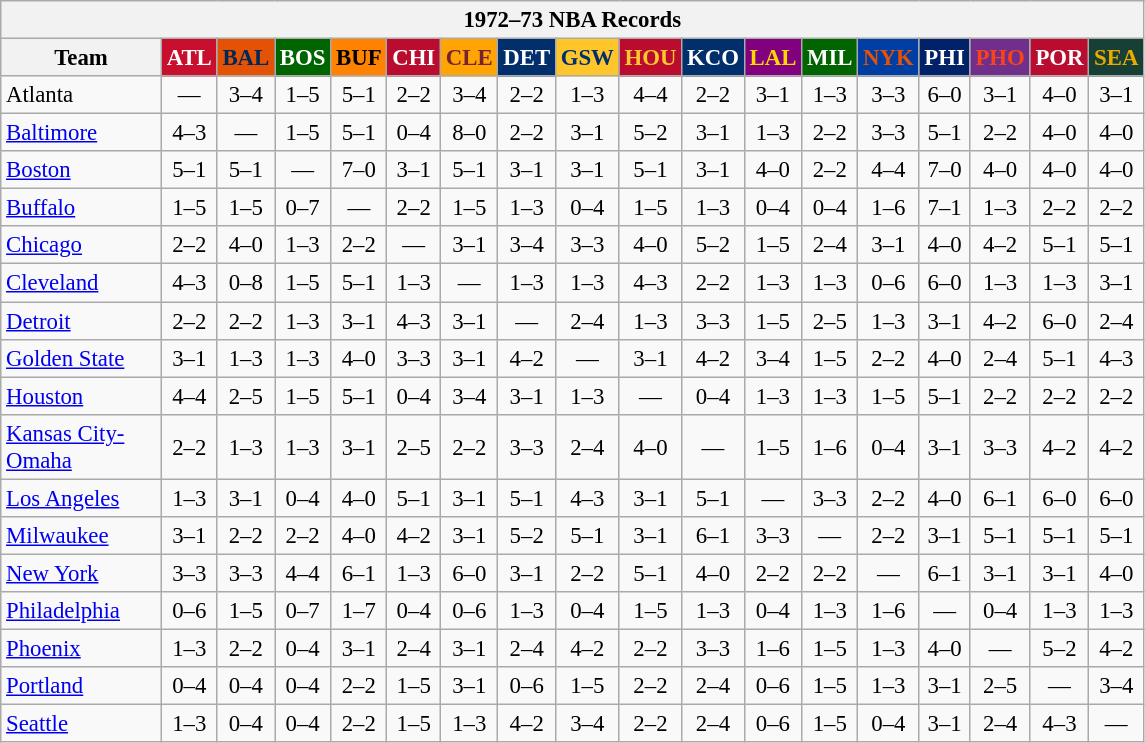<table class="wikitable" style="font-size:95%; text-align:center;">
<tr>
<th colspan=18>1972–73 NBA Records</th>
</tr>
<tr>
<th width=100>Team</th>
<th style="background:#C90F2E;color:#FFFFFF;width=35">ATL</th>
<th style="background:#E45206;color:#002854;width=35">BAL</th>
<th style="background:#006400;color:#FFFFFF;width=35">BOS</th>
<th style="background:#FF8201;color:#000000;width=35">BUF</th>
<th style="background:#BA0C2F;color:#FFFFFF;width=35">CHI</th>
<th style="background:#FFA402;color:#77222F;width=35">CLE</th>
<th style="background:#012F6B;color:#FFFFFF;width=35">DET</th>
<th style="background:#FFC62C;color:#012F6B;width=35">GSW</th>
<th style="background:#BA0C2F;color:#FEC72E;width=35">HOU</th>
<th style="background:#012F6B;color:#FFFFFF;width=35">KCO</th>
<th style="background:#800080;color:#FFD700;width=35">LAL</th>
<th style="background:#006400;color:#FFFFFF;width=35">MIL</th>
<th style="background:#003EA4;color:#E35208;width=35">NYK</th>
<th style="background:#012268;color:#FFFFFF;width=35">PHI</th>
<th style="background:#702F8B;color:#FA4417;width=35">PHO</th>
<th style="background:#BA0C2F;color:#FFFFFF;width=35">POR</th>
<th style="background:#173F36;color:#EBAA00;width=35">SEA</th>
</tr>
<tr>
<td style="text-align:left;">Atlanta</td>
<td>—</td>
<td>3–4</td>
<td>1–5</td>
<td>5–1</td>
<td>2–2</td>
<td>3–4</td>
<td>2–2</td>
<td>1–3</td>
<td>4–4</td>
<td>2–2</td>
<td>3–1</td>
<td>1–3</td>
<td>3–3</td>
<td>6–0</td>
<td>3–1</td>
<td>4–0</td>
<td>3–1</td>
</tr>
<tr>
<td style="text-align:left;"><a href='#'>Baltimore</a></td>
<td>4–3</td>
<td>—</td>
<td>1–5</td>
<td>5–1</td>
<td>0–4</td>
<td>8–0</td>
<td>2–2</td>
<td>3–1</td>
<td>5–2</td>
<td>3–1</td>
<td>1–3</td>
<td>2–2</td>
<td>3–3</td>
<td>5–1</td>
<td>2–2</td>
<td>4–0</td>
<td>4–0</td>
</tr>
<tr>
<td style="text-align:left;"><a href='#'>Boston</a></td>
<td>5–1</td>
<td>5–1</td>
<td>—</td>
<td>7–0</td>
<td>3–1</td>
<td>5–1</td>
<td>3–1</td>
<td>3–1</td>
<td>5–1</td>
<td>3–1</td>
<td>4–0</td>
<td>2–2</td>
<td>4–4</td>
<td>7–0</td>
<td>4–0</td>
<td>4–0</td>
<td>4–0</td>
</tr>
<tr>
<td style="text-align:left;"><a href='#'>Buffalo</a></td>
<td>1–5</td>
<td>1–5</td>
<td>0–7</td>
<td>—</td>
<td>2–2</td>
<td>1–5</td>
<td>1–3</td>
<td>0–4</td>
<td>1–5</td>
<td>1–3</td>
<td>0–4</td>
<td>0–4</td>
<td>1–6</td>
<td>7–1</td>
<td>1–3</td>
<td>2–2</td>
<td>2–2</td>
</tr>
<tr>
<td style="text-align:left;"><a href='#'>Chicago</a></td>
<td>2–2</td>
<td>4–0</td>
<td>1–3</td>
<td>2–2</td>
<td>—</td>
<td>3–1</td>
<td>3–4</td>
<td>3–3</td>
<td>4–0</td>
<td>5–2</td>
<td>1–5</td>
<td>2–4</td>
<td>3–1</td>
<td>4–0</td>
<td>4–2</td>
<td>5–1</td>
<td>5–1</td>
</tr>
<tr>
<td style="text-align:left;"><a href='#'>Cleveland</a></td>
<td>4–3</td>
<td>0–8</td>
<td>1–5</td>
<td>5–1</td>
<td>1–3</td>
<td>—</td>
<td>1–3</td>
<td>1–3</td>
<td>4–3</td>
<td>2–2</td>
<td>1–3</td>
<td>1–3</td>
<td>0–6</td>
<td>6–0</td>
<td>1–3</td>
<td>1–3</td>
<td>3–1</td>
</tr>
<tr>
<td style="text-align:left;"><a href='#'>Detroit</a></td>
<td>2–2</td>
<td>2–2</td>
<td>1–3</td>
<td>3–1</td>
<td>4–3</td>
<td>3–1</td>
<td>—</td>
<td>2–4</td>
<td>1–3</td>
<td>3–3</td>
<td>1–5</td>
<td>2–5</td>
<td>1–3</td>
<td>3–1</td>
<td>4–2</td>
<td>6–0</td>
<td>2–4</td>
</tr>
<tr>
<td style="text-align:left;"><a href='#'>Golden State</a></td>
<td>3–1</td>
<td>1–3</td>
<td>1–3</td>
<td>4–0</td>
<td>3–3</td>
<td>3–1</td>
<td>4–2</td>
<td>—</td>
<td>3–1</td>
<td>4–2</td>
<td>3–4</td>
<td>1–5</td>
<td>2–2</td>
<td>4–0</td>
<td>2–4</td>
<td>5–1</td>
<td>4–3</td>
</tr>
<tr>
<td style="text-align:left;"><a href='#'>Houston</a></td>
<td>4–4</td>
<td>2–5</td>
<td>1–5</td>
<td>5–1</td>
<td>0–4</td>
<td>3–4</td>
<td>3–1</td>
<td>1–3</td>
<td>—</td>
<td>0–4</td>
<td>1–3</td>
<td>1–3</td>
<td>1–5</td>
<td>5–1</td>
<td>2–2</td>
<td>2–2</td>
<td>2–2</td>
</tr>
<tr>
<td style="text-align:left;"><a href='#'>Kansas City-Omaha</a></td>
<td>2–2</td>
<td>1–3</td>
<td>1–3</td>
<td>3–1</td>
<td>2–5</td>
<td>2–2</td>
<td>3–3</td>
<td>2–4</td>
<td>4–0</td>
<td>—</td>
<td>1–5</td>
<td>1–6</td>
<td>0–4</td>
<td>3–1</td>
<td>3–3</td>
<td>4–2</td>
<td>4–2</td>
</tr>
<tr>
<td style="text-align:left;"><a href='#'>Los Angeles</a></td>
<td>1–3</td>
<td>3–1</td>
<td>0–4</td>
<td>4–0</td>
<td>5–1</td>
<td>3–1</td>
<td>5–1</td>
<td>4–3</td>
<td>3–1</td>
<td>5–1</td>
<td>—</td>
<td>3–3</td>
<td>2–2</td>
<td>4–0</td>
<td>6–1</td>
<td>6–0</td>
<td>6–0</td>
</tr>
<tr>
<td style="text-align:left;"><a href='#'>Milwaukee</a></td>
<td>3–1</td>
<td>2–2</td>
<td>2–2</td>
<td>4–0</td>
<td>4–2</td>
<td>3–1</td>
<td>5–2</td>
<td>5–1</td>
<td>3–1</td>
<td>6–1</td>
<td>3–3</td>
<td>—</td>
<td>2–2</td>
<td>3–1</td>
<td>5–1</td>
<td>5–1</td>
<td>5–1</td>
</tr>
<tr>
<td style="text-align:left;"><a href='#'>New York</a></td>
<td>3–3</td>
<td>3–3</td>
<td>4–4</td>
<td>6–1</td>
<td>1–3</td>
<td>6–0</td>
<td>3–1</td>
<td>2–2</td>
<td>5–1</td>
<td>4–0</td>
<td>2–2</td>
<td>2–2</td>
<td>—</td>
<td>6–1</td>
<td>3–1</td>
<td>3–1</td>
<td>4–0</td>
</tr>
<tr>
<td style="text-align:left;"><a href='#'>Philadelphia</a></td>
<td>0–6</td>
<td>1–5</td>
<td>0–7</td>
<td>1–7</td>
<td>0–4</td>
<td>0–6</td>
<td>1–3</td>
<td>0–4</td>
<td>1–5</td>
<td>1–3</td>
<td>0–4</td>
<td>1–3</td>
<td>1–6</td>
<td>—</td>
<td>0–4</td>
<td>1–3</td>
<td>1–3</td>
</tr>
<tr>
<td style="text-align:left;"><a href='#'>Phoenix</a></td>
<td>1–3</td>
<td>2–2</td>
<td>0–4</td>
<td>3–1</td>
<td>2–4</td>
<td>3–1</td>
<td>2–4</td>
<td>4–2</td>
<td>2–2</td>
<td>3–3</td>
<td>1–6</td>
<td>1–5</td>
<td>1–3</td>
<td>4–0</td>
<td>—</td>
<td>5–2</td>
<td>4–2</td>
</tr>
<tr>
<td style="text-align:left;"><a href='#'>Portland</a></td>
<td>0–4</td>
<td>0–4</td>
<td>0–4</td>
<td>2–2</td>
<td>1–5</td>
<td>3–1</td>
<td>0–6</td>
<td>1–5</td>
<td>2–2</td>
<td>2–4</td>
<td>0–6</td>
<td>1–5</td>
<td>1–3</td>
<td>3–1</td>
<td>2–5</td>
<td>—</td>
<td>3–4</td>
</tr>
<tr>
<td style="text-align:left;"><a href='#'>Seattle</a></td>
<td>1–3</td>
<td>0–4</td>
<td>0–4</td>
<td>2–2</td>
<td>1–5</td>
<td>1–3</td>
<td>4–2</td>
<td>3–4</td>
<td>2–2</td>
<td>2–4</td>
<td>0–6</td>
<td>1–5</td>
<td>0–4</td>
<td>3–1</td>
<td>2–4</td>
<td>4–3</td>
<td>—</td>
</tr>
</table>
